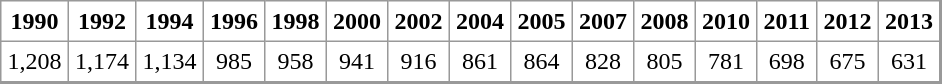<table align="center" rules="all" cellspacing="0" cellpadding="4" style="border: 1px solid #999; border-right: 2px solid #999; border-bottom:2px solid #999">
<tr>
<th>1990</th>
<th>1992</th>
<th>1994</th>
<th>1996</th>
<th>1998</th>
<th>2000</th>
<th>2002</th>
<th>2004</th>
<th>2005</th>
<th>2007</th>
<th>2008</th>
<th>2010</th>
<th>2011</th>
<th>2012</th>
<th>2013</th>
</tr>
<tr>
<td align=center>1,208</td>
<td align=center>1,174</td>
<td align=center>1,134</td>
<td align=center>985</td>
<td align=center>958</td>
<td align=center>941</td>
<td align=center>916</td>
<td align=center>861</td>
<td align=center>864</td>
<td align=center>828</td>
<td align=center>805</td>
<td align=center>781</td>
<td align=center>698</td>
<td align=center>675</td>
<td align=center>631</td>
</tr>
</table>
